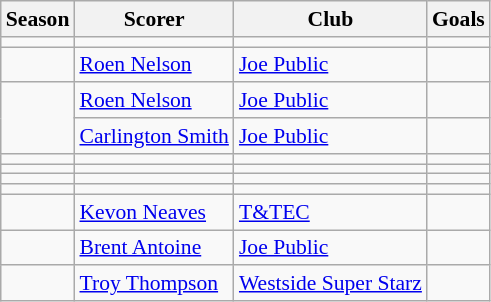<table class="wikitable" style="text-align:left; font-size:90%;">
<tr>
<th>Season</th>
<th>Scorer</th>
<th>Club</th>
<th>Goals</th>
</tr>
<tr>
<td></td>
<td></td>
<td></td>
<td></td>
</tr>
<tr>
<td></td>
<td> <a href='#'>Roen Nelson</a></td>
<td><a href='#'>Joe Public</a></td>
<td></td>
</tr>
<tr>
<td rowspan="2"></td>
<td> <a href='#'>Roen Nelson</a></td>
<td><a href='#'>Joe Public</a></td>
<td></td>
</tr>
<tr>
<td> <a href='#'>Carlington Smith</a></td>
<td><a href='#'>Joe Public</a></td>
<td></td>
</tr>
<tr>
<td></td>
<td></td>
<td></td>
<td></td>
</tr>
<tr>
<td></td>
<td></td>
<td></td>
<td></td>
</tr>
<tr>
<td></td>
<td></td>
<td></td>
<td></td>
</tr>
<tr>
<td></td>
<td></td>
<td></td>
<td></td>
</tr>
<tr>
<td></td>
<td> <a href='#'>Kevon Neaves</a></td>
<td><a href='#'>T&TEC</a></td>
<td></td>
</tr>
<tr>
<td></td>
<td> <a href='#'>Brent Antoine</a></td>
<td><a href='#'>Joe Public</a></td>
<td></td>
</tr>
<tr>
<td></td>
<td> <a href='#'>Troy Thompson</a></td>
<td><a href='#'>Westside Super Starz</a></td>
<td></td>
</tr>
</table>
